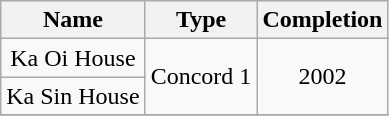<table class="wikitable" style="text-align: center">
<tr>
<th>Name</th>
<th>Type</th>
<th>Completion</th>
</tr>
<tr>
<td>Ka Oi House</td>
<td rowspan="2">Concord 1</td>
<td rowspan="2">2002</td>
</tr>
<tr>
<td>Ka Sin House</td>
</tr>
<tr>
</tr>
</table>
